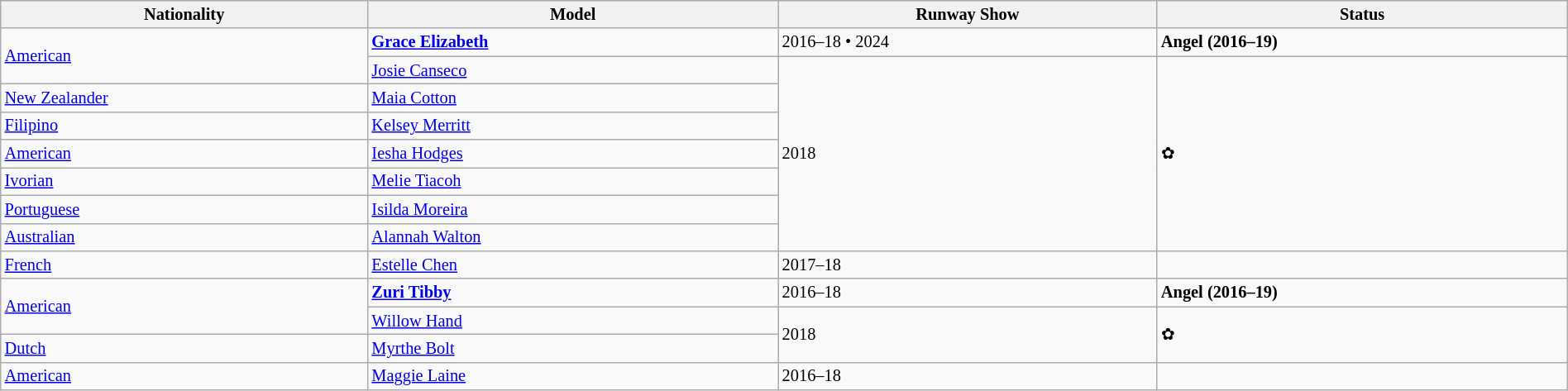<table class="sortable wikitable"  style="font-size:85%; width:100%;">
<tr>
<th>Nationality</th>
<th>Model</th>
<th>Runway Show</th>
<th>Status</th>
</tr>
<tr>
<td rowspan="2"> <a href='#'>American</a></td>
<td><strong><a href='#'>Grace Elizabeth</a></strong></td>
<td>2016–18 • 2024</td>
<td><strong> Angel (2016–19)</strong></td>
</tr>
<tr>
<td><a href='#'>Josie Canseco</a></td>
<td rowspan="7">2018</td>
<td rowspan="7">✿</td>
</tr>
<tr>
<td> <a href='#'>New Zealander</a></td>
<td><a href='#'>Maia Cotton</a></td>
</tr>
<tr>
<td> <a href='#'>Filipino</a></td>
<td><a href='#'>Kelsey Merritt</a></td>
</tr>
<tr>
<td> <a href='#'>American</a></td>
<td><a href='#'>Iesha Hodges</a></td>
</tr>
<tr>
<td> <a href='#'>Ivorian</a></td>
<td><a href='#'>Melie Tiacoh</a></td>
</tr>
<tr>
<td> <a href='#'>Portuguese</a></td>
<td><a href='#'>Isilda Moreira</a></td>
</tr>
<tr>
<td> <a href='#'>Australian</a></td>
<td><a href='#'>Alannah Walton</a></td>
</tr>
<tr>
<td> <a href='#'>French</a></td>
<td><a href='#'>Estelle Chen</a></td>
<td>2017–18</td>
<td></td>
</tr>
<tr>
<td rowspan="2"> <a href='#'>American</a></td>
<td><strong><a href='#'>Zuri Tibby</a></strong></td>
<td>2016–18</td>
<td><strong> Angel (2016–19)</strong></td>
</tr>
<tr>
<td><a href='#'>Willow Hand</a></td>
<td rowspan="2">2018</td>
<td rowspan="2">✿</td>
</tr>
<tr>
<td> <a href='#'>Dutch</a></td>
<td><a href='#'>Myrthe Bolt</a></td>
</tr>
<tr>
<td> <a href='#'>American</a></td>
<td><a href='#'>Maggie Laine</a></td>
<td>2016–18</td>
<td></td>
</tr>
</table>
